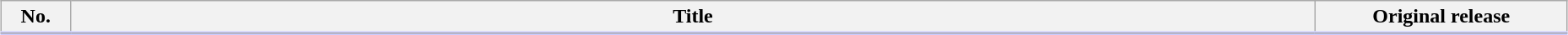<table class="wikitable" style="width:98%; margin:auto; background:#FFF;">
<tr style="border-bottom: 3px solid #CCF">
<th style="width:3em;">No.</th>
<th>Title</th>
<th style="width:12em;">Original release</th>
</tr>
<tr>
</tr>
</table>
